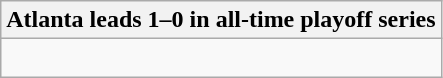<table class="wikitable collapsible collapsed">
<tr>
<th>Atlanta leads 1–0 in all-time playoff series</th>
</tr>
<tr>
<td><br></td>
</tr>
</table>
